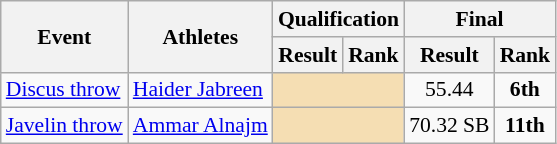<table class=wikitable style="font-size:90%">
<tr>
<th rowspan=2>Event</th>
<th rowspan=2>Athletes</th>
<th colspan=2>Qualification</th>
<th colspan=2>Final</th>
</tr>
<tr>
<th>Result</th>
<th>Rank</th>
<th>Result</th>
<th>Rank</th>
</tr>
<tr>
<td><a href='#'>Discus throw</a></td>
<td><a href='#'>Haider Jabreen</a></td>
<td colspan="2" style="text-align:center; background:wheat;"></td>
<td align=center>55.44</td>
<td align=center><strong>6th</strong></td>
</tr>
<tr>
<td><a href='#'>Javelin throw</a></td>
<td><a href='#'>Ammar Alnajm</a></td>
<td colspan="2" style="text-align:center; background:wheat;"></td>
<td align=center>70.32 SB</td>
<td align=center><strong>11th</strong></td>
</tr>
</table>
